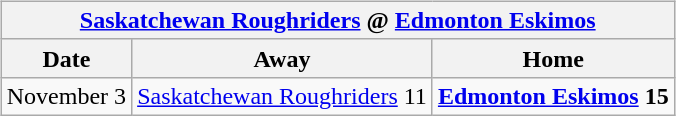<table cellspacing="10">
<tr>
<td valign="top"><br><table class="wikitable">
<tr>
<th colspan="4"><a href='#'>Saskatchewan Roughriders</a> @ <a href='#'>Edmonton Eskimos</a></th>
</tr>
<tr>
<th>Date</th>
<th>Away</th>
<th>Home</th>
</tr>
<tr>
<td>November 3</td>
<td><a href='#'>Saskatchewan Roughriders</a> 11</td>
<td><strong><a href='#'>Edmonton Eskimos</a> 15</strong></td>
</tr>
</table>
</td>
</tr>
</table>
